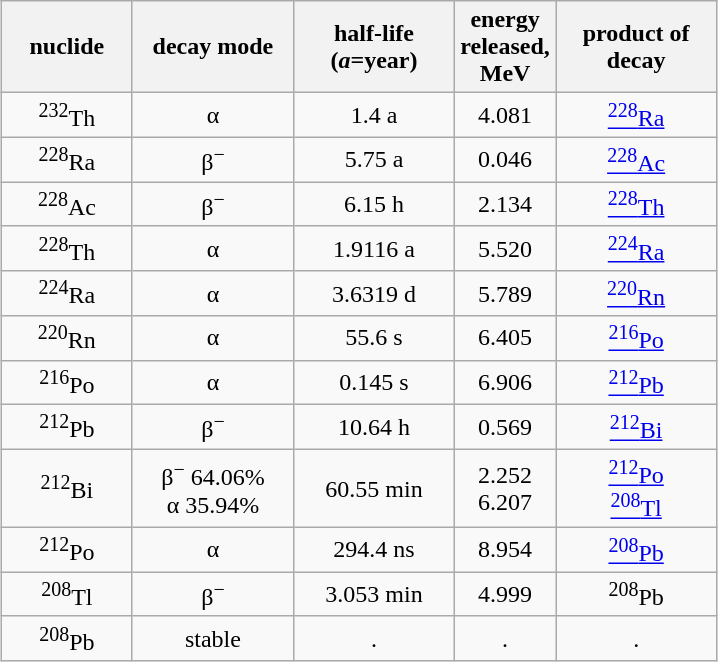<table class="wikitable" style="margin:auto;">
<tr>
<th width="80">nuclide</th>
<th width="100">decay mode</th>
<th width="100">half-life<br>(<em>a</em>=year)</th>
<th width="60">energy released, MeV</th>
<th width="100">product of decay</th>
</tr>
<tr>
<td align="center"><sup>232</sup>Th</td>
<td align="center">α</td>
<td align="center">1.4 a</td>
<td align="center">4.081</td>
<td align="center"><a href='#'><sup>228</sup>Ra</a></td>
</tr>
<tr>
<td align="center"><sup>228</sup>Ra</td>
<td align="center">β<sup>−</sup></td>
<td align="center">5.75 a</td>
<td align="center">0.046</td>
<td align="center"><a href='#'><sup>228</sup>Ac</a></td>
</tr>
<tr>
<td align="center"><sup>228</sup>Ac</td>
<td align="center">β<sup>−</sup></td>
<td align="center">6.15 h</td>
<td align="center">2.134</td>
<td align="center"><a href='#'><sup>228</sup>Th</a></td>
</tr>
<tr>
<td align="center"><sup>228</sup>Th</td>
<td align="center">α</td>
<td align="center">1.9116 a</td>
<td align="center">5.520</td>
<td align="center"><a href='#'><sup>224</sup>Ra</a></td>
</tr>
<tr>
<td align="center"><sup>224</sup>Ra</td>
<td align="center">α</td>
<td align="center">3.6319 d</td>
<td align="center">5.789</td>
<td align="center"><a href='#'><sup>220</sup>Rn</a></td>
</tr>
<tr>
<td align="center"><sup>220</sup>Rn</td>
<td align="center">α</td>
<td align="center">55.6 s</td>
<td align="center">6.405</td>
<td align="center"><a href='#'><sup>216</sup>Po</a></td>
</tr>
<tr>
<td align="center"><sup>216</sup>Po</td>
<td align="center">α</td>
<td align="center">0.145 s</td>
<td align="center">6.906</td>
<td align="center"><a href='#'><sup>212</sup>Pb</a></td>
</tr>
<tr>
<td align="center"><sup>212</sup>Pb</td>
<td align="center">β<sup>−</sup></td>
<td align="center">10.64 h</td>
<td align="center">0.569</td>
<td align="center"><a href='#'><sup>212</sup>Bi</a></td>
</tr>
<tr>
<td align="center"><sup>212</sup>Bi</td>
<td align="center">β<sup>−</sup> 64.06% <br> α 35.94%</td>
<td align="center">60.55 min</td>
<td align="center">2.252 <br> 6.207</td>
<td align="center"><a href='#'><sup>212</sup>Po</a> <br> <a href='#'><sup>208</sup>Tl</a></td>
</tr>
<tr>
<td align="center"><sup>212</sup>Po</td>
<td align="center">α</td>
<td align="center">294.4 ns</td>
<td align="center">8.954 </td>
<td align="center"><a href='#'><sup>208</sup>Pb</a></td>
</tr>
<tr>
<td align="center"><sup>208</sup>Tl</td>
<td align="center">β<sup>−</sup></td>
<td align="center">3.053 min</td>
<td align="center">4.999 </td>
<td align="center"><sup>208</sup>Pb</td>
</tr>
<tr>
<td align="center"><sup>208</sup>Pb</td>
<td align="center">stable</td>
<td align="center">.</td>
<td align="center">.</td>
<td align="center">.</td>
</tr>
</table>
